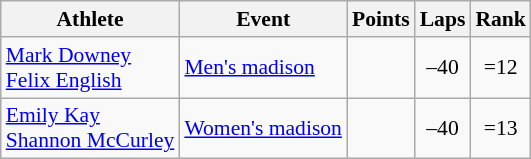<table class=wikitable style=font-size:90%;text-align:center>
<tr>
<th>Athlete</th>
<th>Event</th>
<th>Points</th>
<th>Laps</th>
<th>Rank</th>
</tr>
<tr>
<td align=left><a href='#'>Mark Downey</a><br><a href='#'>Felix English</a></td>
<td align=left><a href='#'>Men's madison</a></td>
<td></td>
<td>–40</td>
<td>=12</td>
</tr>
<tr>
<td align=left><a href='#'>Emily Kay</a><br><a href='#'>Shannon McCurley</a></td>
<td align=left><a href='#'>Women's madison</a></td>
<td></td>
<td>–40</td>
<td>=13</td>
</tr>
</table>
